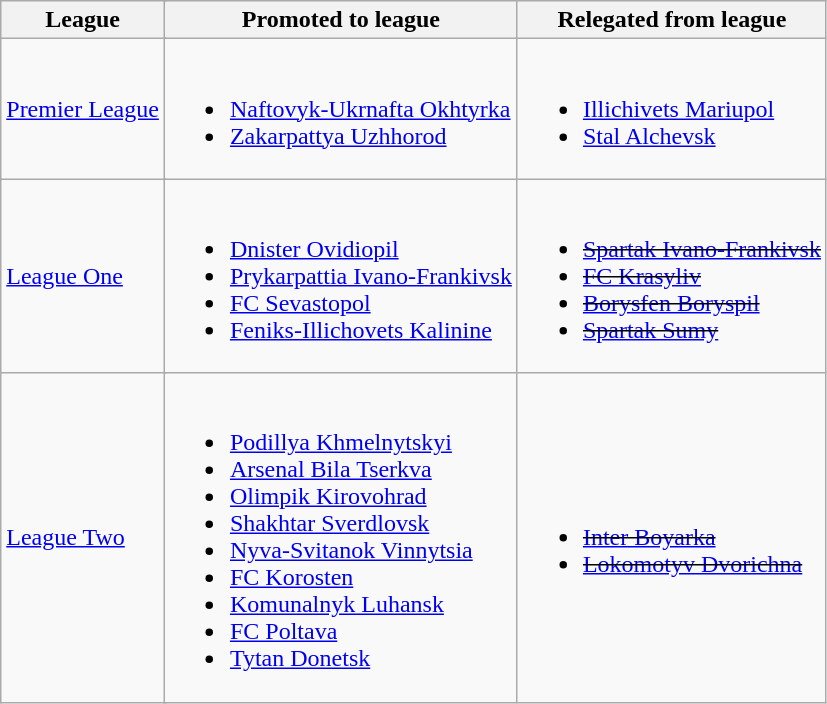<table class="wikitable">
<tr>
<th colspan=2>League</th>
<th>Promoted to league</th>
<th>Relegated from league</th>
</tr>
<tr>
<td colspan=2><a href='#'>Premier League</a></td>
<td><br><ul><li><a href='#'>Naftovyk-Ukrnafta Okhtyrka</a></li><li><a href='#'>Zakarpattya Uzhhorod</a></li></ul></td>
<td><br><ul><li><a href='#'>Illichivets Mariupol</a></li><li><a href='#'>Stal Alchevsk</a></li></ul></td>
</tr>
<tr>
<td colspan=2><a href='#'>League One</a></td>
<td><br><ul><li><a href='#'>Dnister Ovidiopil</a></li><li><a href='#'>Prykarpattia Ivano-Frankivsk</a></li><li><a href='#'>FC Sevastopol</a></li><li><a href='#'>Feniks-Illichovets Kalinine</a></li></ul></td>
<td><br><ul><li><del><a href='#'>Spartak Ivano-Frankivsk</a></del></li><li><del><a href='#'>FC Krasyliv</a></del></li><li><del><a href='#'>Borysfen Boryspil</a></del></li><li><del><a href='#'>Spartak Sumy</a></del></li></ul></td>
</tr>
<tr>
<td colspan=2><a href='#'>League Two</a></td>
<td><br><ul><li><a href='#'>Podillya Khmelnytskyi</a></li><li><a href='#'>Arsenal Bila Tserkva</a></li><li><a href='#'>Olimpik Kirovohrad</a></li><li><a href='#'>Shakhtar Sverdlovsk</a></li><li><a href='#'>Nyva-Svitanok Vinnytsia</a></li><li><a href='#'>FC Korosten</a></li><li><a href='#'>Komunalnyk Luhansk</a></li><li><a href='#'>FC Poltava</a></li><li><a href='#'>Tytan Donetsk</a></li></ul></td>
<td><br><ul><li><del><a href='#'>Inter Boyarka</a></del></li><li><del><a href='#'>Lokomotyv Dvorichna</a></del></li></ul></td>
</tr>
</table>
